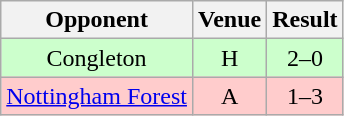<table class="wikitable" style="font-size:100%; text-align:center">
<tr>
<th>Opponent</th>
<th>Venue</th>
<th>Result</th>
</tr>
<tr style="background-color: #CCFFCC;">
<td>Congleton</td>
<td>H</td>
<td>2–0</td>
</tr>
<tr style="background-color: #FFCCCC;">
<td><a href='#'>Nottingham Forest</a></td>
<td>A</td>
<td>1–3</td>
</tr>
</table>
